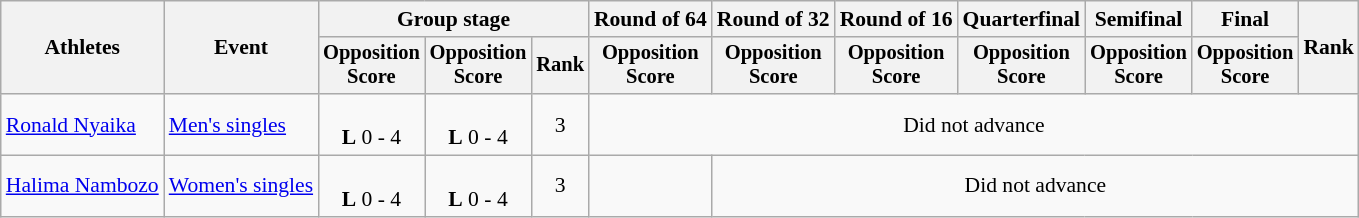<table class="wikitable" style="font-size:90%">
<tr>
<th rowspan=2>Athletes</th>
<th rowspan=2>Event</th>
<th colspan=3>Group stage</th>
<th>Round of 64</th>
<th>Round of 32</th>
<th>Round of 16</th>
<th>Quarterfinal</th>
<th>Semifinal</th>
<th>Final</th>
<th rowspan=2>Rank</th>
</tr>
<tr style="font-size:95%">
<th>Opposition<br>Score</th>
<th>Opposition<br>Score</th>
<th>Rank</th>
<th>Opposition<br>Score</th>
<th>Opposition<br>Score</th>
<th>Opposition<br>Score</th>
<th>Opposition<br>Score</th>
<th>Opposition<br>Score</th>
<th>Opposition<br>Score</th>
</tr>
<tr align=center>
<td align=left><a href='#'>Ronald Nyaika</a></td>
<td align=left><a href='#'>Men's singles</a></td>
<td><br><strong>L</strong> 0 - 4</td>
<td><br><strong>L</strong> 0 - 4</td>
<td>3</td>
<td colspan=7>Did not advance</td>
</tr>
<tr align=center>
<td align=left><a href='#'>Halima Nambozo</a></td>
<td align=left><a href='#'>Women's singles</a></td>
<td><br><strong>L</strong> 0 - 4</td>
<td><br><strong>L</strong> 0 - 4</td>
<td>3</td>
<td></td>
<td colspan=6>Did not advance</td>
</tr>
</table>
